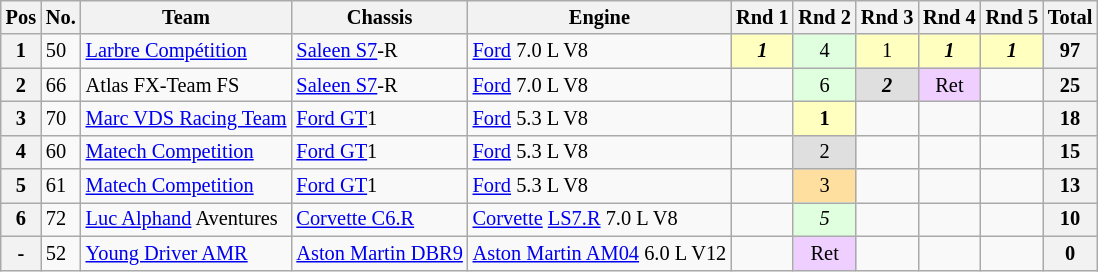<table class="wikitable" style="font-size: 85%;">
<tr>
<th>Pos</th>
<th>No.</th>
<th>Team</th>
<th>Chassis</th>
<th>Engine</th>
<th>Rnd 1</th>
<th>Rnd 2</th>
<th>Rnd 3</th>
<th>Rnd 4</th>
<th>Rnd 5</th>
<th>Total</th>
</tr>
<tr>
<th>1</th>
<td>50</td>
<td> <a href='#'>Larbre Compétition</a></td>
<td><a href='#'>Saleen S7</a>-R</td>
<td><a href='#'>Ford</a> 7.0 L V8</td>
<td align="center" style="background:#FFFFBF;"><strong><em>1</em></strong></td>
<td align="center" style="background:#DFFFDF;">4</td>
<td align="center" style="background:#FFFFBF;">1</td>
<td align="center" style="background:#FFFFBF;"><strong><em>1</em></strong></td>
<td align="center" style="background:#FFFFBF;"><strong><em>1</em></strong></td>
<th align="center">97</th>
</tr>
<tr>
<th>2</th>
<td>66</td>
<td> Atlas FX-Team FS</td>
<td><a href='#'>Saleen S7</a>-R</td>
<td><a href='#'>Ford</a> 7.0 L V8</td>
<td></td>
<td align="center" style="background:#DFFFDF;">6</td>
<td align="center" style="background:#DFDFDF;"><strong><em>2</em></strong></td>
<td align="center" style="background:#EFCFFF;">Ret</td>
<td></td>
<th align="center">25</th>
</tr>
<tr>
<th>3</th>
<td>70</td>
<td> <a href='#'>Marc VDS Racing Team</a></td>
<td><a href='#'>Ford GT</a>1</td>
<td><a href='#'>Ford</a> 5.3 L V8</td>
<td></td>
<td align="center" style="background:#FFFFBF;"><strong>1</strong></td>
<td></td>
<td></td>
<td></td>
<th align="center">18</th>
</tr>
<tr>
<th>4</th>
<td>60</td>
<td> <a href='#'>Matech Competition</a></td>
<td><a href='#'>Ford GT</a>1</td>
<td><a href='#'>Ford</a> 5.3 L V8</td>
<td></td>
<td align="center" style="background:#DFDFDF;">2</td>
<td></td>
<td></td>
<td></td>
<th align="center">15</th>
</tr>
<tr>
<th>5</th>
<td>61</td>
<td> <a href='#'>Matech Competition</a></td>
<td><a href='#'>Ford GT</a>1</td>
<td><a href='#'>Ford</a> 5.3 L V8</td>
<td></td>
<td align="center" style="background:#FFDF9F;">3</td>
<td></td>
<td></td>
<td></td>
<th align="center">13</th>
</tr>
<tr>
<th>6</th>
<td>72</td>
<td> <a href='#'>Luc Alphand</a> Aventures</td>
<td><a href='#'>Corvette C6.R</a></td>
<td><a href='#'>Corvette</a> <a href='#'>LS7.R</a> 7.0 L V8</td>
<td></td>
<td align="center" style="background:#DFFFDF;"><em>5</em></td>
<td></td>
<td></td>
<td></td>
<th align="center">10</th>
</tr>
<tr>
<th>-</th>
<td>52</td>
<td> <a href='#'>Young Driver AMR</a></td>
<td><a href='#'>Aston Martin DBR9</a></td>
<td><a href='#'>Aston Martin AM04</a> 6.0 L V12</td>
<td></td>
<td align="center" style="background:#EFCFFF;">Ret</td>
<td></td>
<td></td>
<td></td>
<th align="center">0</th>
</tr>
</table>
